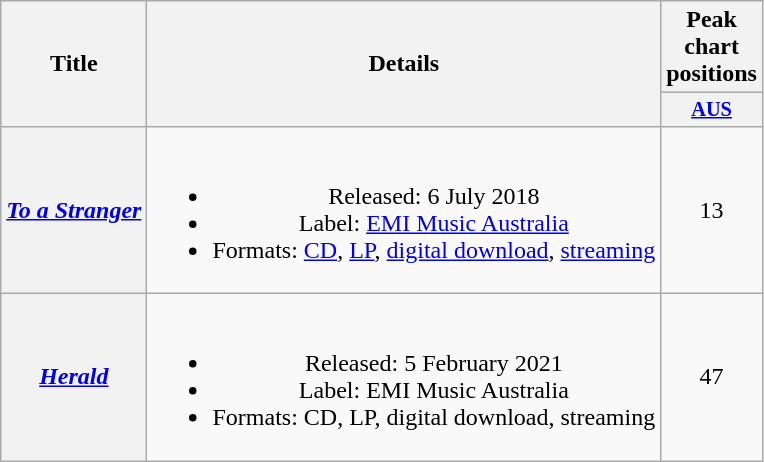<table class="wikitable plainrowheaders" style="text-align:center;">
<tr>
<th scope="col" rowspan="2">Title</th>
<th scope="col" rowspan="2">Details</th>
<th scope="col" colspan="1">Peak chart positions</th>
</tr>
<tr>
<th scope="col" style="width:3em;font-size:85%;"><a href='#'>AUS</a><br></th>
</tr>
<tr>
<th scope="row"><em><a href='#'>To a Stranger</a></em></th>
<td><br><ul><li>Released: 6 July 2018</li><li>Label: <a href='#'>EMI Music Australia</a></li><li>Formats: <a href='#'>CD</a>, <a href='#'>LP</a>, <a href='#'>digital download</a>, <a href='#'>streaming</a></li></ul></td>
<td>13</td>
</tr>
<tr>
<th scope="row"><em><a href='#'>Herald</a></em></th>
<td><br><ul><li>Released: 5 February 2021</li><li>Label: EMI Music Australia</li><li>Formats: CD, LP, digital download, streaming</li></ul></td>
<td>47</td>
</tr>
</table>
